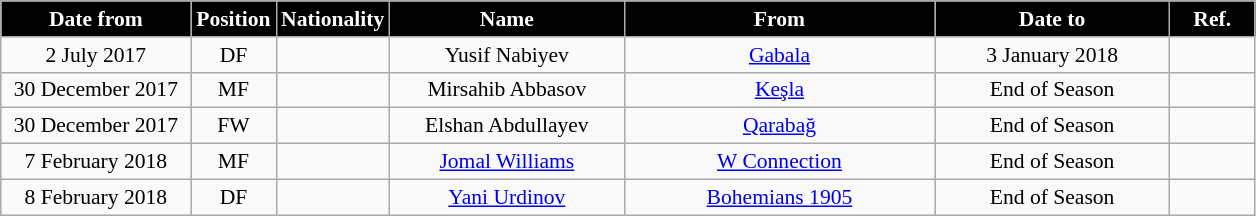<table class="wikitable" style="text-align:center; font-size:90%; ">
<tr>
<th style="background:#000000; color:#FFFFFF; width:120px;">Date from</th>
<th style="background:#000000; color:#FFFFFF; width:50px;">Position</th>
<th style="background:#000000; color:#FFFFFF; width:50px;">Nationality</th>
<th style="background:#000000; color:#FFFFFF; width:150px;">Name</th>
<th style="background:#000000; color:#FFFFFF; width:200px;">From</th>
<th style="background:#000000; color:#FFFFFF; width:150px;">Date to</th>
<th style="background:#000000; color:#FFFFFF; width:50px;">Ref.</th>
</tr>
<tr>
<td>2 July 2017</td>
<td>DF</td>
<td></td>
<td>Yusif Nabiyev</td>
<td><a href='#'>Gabala</a></td>
<td>3 January 2018</td>
<td></td>
</tr>
<tr>
<td>30 December 2017</td>
<td>MF</td>
<td></td>
<td>Mirsahib Abbasov</td>
<td><a href='#'>Keşla</a></td>
<td>End of Season</td>
<td></td>
</tr>
<tr>
<td>30 December 2017</td>
<td>FW</td>
<td></td>
<td>Elshan Abdullayev</td>
<td><a href='#'>Qarabağ</a></td>
<td>End of Season</td>
<td></td>
</tr>
<tr>
<td>7 February 2018</td>
<td>MF</td>
<td></td>
<td><a href='#'>Jomal Williams</a></td>
<td><a href='#'>W Connection</a></td>
<td>End of Season</td>
<td></td>
</tr>
<tr>
<td>8 February 2018</td>
<td>DF</td>
<td></td>
<td><a href='#'>Yani Urdinov</a></td>
<td><a href='#'>Bohemians 1905</a></td>
<td>End of Season</td>
<td></td>
</tr>
</table>
